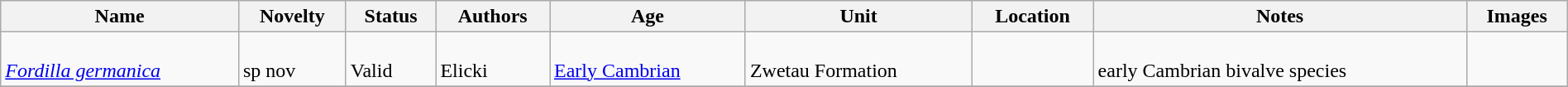<table class="wikitable sortable" align="center" width="100%">
<tr>
<th>Name</th>
<th>Novelty</th>
<th>Status</th>
<th>Authors</th>
<th>Age</th>
<th>Unit</th>
<th>Location</th>
<th>Notes</th>
<th>Images</th>
</tr>
<tr>
<td><br><em><a href='#'>Fordilla germanica</a></em></td>
<td><br>sp nov</td>
<td><br>Valid</td>
<td><br>Elicki</td>
<td><br><a href='#'>Early Cambrian</a></td>
<td><br>Zwetau Formation</td>
<td><br></td>
<td><br>early Cambrian bivalve species</td>
<td></td>
</tr>
<tr>
</tr>
</table>
